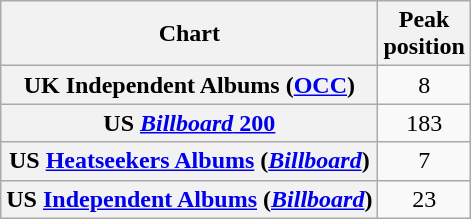<table class="wikitable plainrowheaders sortable" style="text-align:center;" border="1">
<tr>
<th scope="col">Chart</th>
<th scope="col">Peak<br>position</th>
</tr>
<tr>
<th scope="row">UK Independent Albums (<a href='#'>OCC</a>)</th>
<td>8</td>
</tr>
<tr>
<th scope="row">US <a href='#'><em>Billboard</em> 200</a></th>
<td>183</td>
</tr>
<tr>
<th scope="row">US <a href='#'>Heatseekers Albums</a> (<em><a href='#'>Billboard</a></em>)</th>
<td>7</td>
</tr>
<tr>
<th scope="row">US <a href='#'>Independent Albums</a> (<em><a href='#'>Billboard</a></em>)</th>
<td>23</td>
</tr>
</table>
